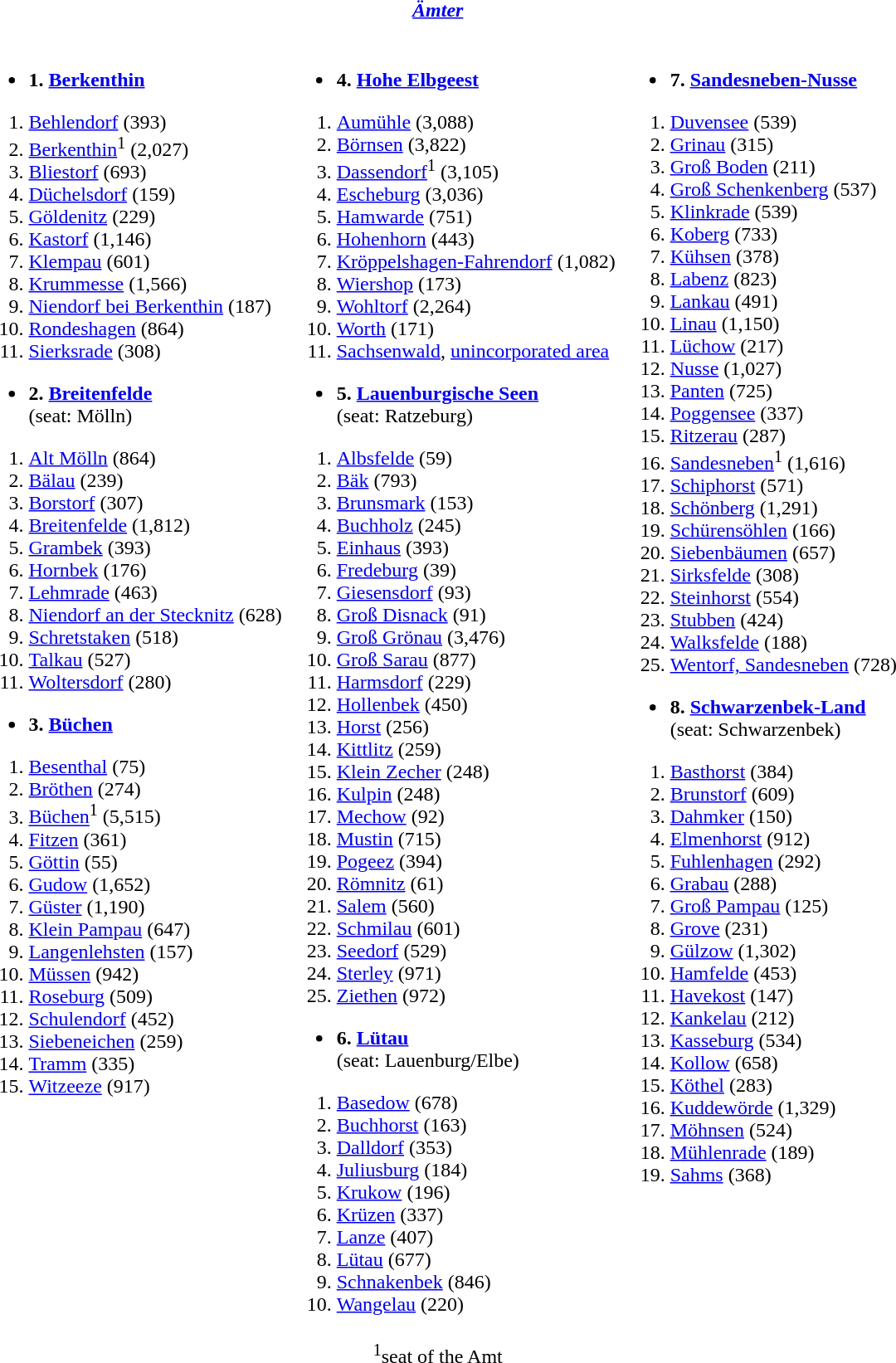<table>
<tr>
<th colspan=3><a href='#'><em>Ämter</em></a></th>
</tr>
<tr valign=top>
<td><br><ul><li><strong>1. <a href='#'>Berkenthin</a></strong></li></ul><ol><li><a href='#'>Behlendorf</a> (393)</li><li><a href='#'>Berkenthin</a><sup>1</sup> (2,027)</li><li><a href='#'>Bliestorf</a> (693)</li><li><a href='#'>Düchelsdorf</a> (159)</li><li><a href='#'>Göldenitz</a> (229)</li><li><a href='#'>Kastorf</a> (1,146)</li><li><a href='#'>Klempau</a> (601)</li><li><a href='#'>Krummesse</a> (1,566)</li><li><a href='#'>Niendorf bei Berkenthin</a> (187)</li><li><a href='#'>Rondeshagen</a> (864)</li><li><a href='#'>Sierksrade</a> (308)</li></ol><ul><li><strong>2. <a href='#'>Breitenfelde</a></strong><br>(seat: Mölln)</li></ul><ol><li><a href='#'>Alt Mölln</a> (864)</li><li><a href='#'>Bälau</a> (239)</li><li><a href='#'>Borstorf</a> (307)</li><li><a href='#'>Breitenfelde</a> (1,812)</li><li><a href='#'>Grambek</a> (393)</li><li><a href='#'>Hornbek</a> (176)</li><li><a href='#'>Lehmrade</a> (463)</li><li><a href='#'>Niendorf an der Stecknitz</a> (628)</li><li><a href='#'>Schretstaken</a> (518)</li><li><a href='#'>Talkau</a> (527)</li><li><a href='#'>Woltersdorf</a> (280)</li></ol><ul><li><strong>3. <a href='#'>Büchen</a></strong></li></ul><ol><li><a href='#'>Besenthal</a> (75)</li><li><a href='#'>Bröthen</a> (274)</li><li><a href='#'>Büchen</a><sup>1</sup> (5,515)</li><li><a href='#'>Fitzen</a> (361)</li><li><a href='#'>Göttin</a> (55)</li><li><a href='#'>Gudow</a> (1,652)</li><li><a href='#'>Güster</a> (1,190)</li><li><a href='#'>Klein Pampau</a> (647)</li><li><a href='#'>Langenlehsten</a> (157)</li><li><a href='#'>Müssen</a> (942)</li><li><a href='#'>Roseburg</a> (509)</li><li><a href='#'>Schulendorf</a> (452)</li><li><a href='#'>Siebeneichen</a> (259)</li><li><a href='#'>Tramm</a> (335)</li><li><a href='#'>Witzeeze</a> (917)</li></ol></td>
<td><br><ul><li><strong>4. <a href='#'>Hohe Elbgeest</a></strong></li></ul><ol><li><a href='#'>Aumühle</a> (3,088)</li><li><a href='#'>Börnsen</a> (3,822)</li><li><a href='#'>Dassendorf</a><sup>1</sup> (3,105)</li><li><a href='#'>Escheburg</a> (3,036)</li><li><a href='#'>Hamwarde</a> (751)</li><li><a href='#'>Hohenhorn</a> (443)</li><li><a href='#'>Kröppelshagen-Fahrendorf</a> (1,082)</li><li><a href='#'>Wiershop</a> (173)</li><li><a href='#'>Wohltorf</a> (2,264)</li><li><a href='#'>Worth</a> (171)</li><li><a href='#'>Sachsenwald</a>, <a href='#'>unincorporated area</a></li></ol><ul><li><strong>5. <a href='#'>Lauenburgische Seen</a></strong><br>(seat: Ratzeburg)</li></ul><ol><li><a href='#'>Albsfelde</a> (59)</li><li><a href='#'>Bäk</a> (793)</li><li><a href='#'>Brunsmark</a> (153)</li><li><a href='#'>Buchholz</a> (245)</li><li><a href='#'>Einhaus</a> (393)</li><li><a href='#'>Fredeburg</a> (39)</li><li><a href='#'>Giesensdorf</a> (93)</li><li><a href='#'>Groß Disnack</a> (91)</li><li><a href='#'>Groß Grönau</a> (3,476)</li><li><a href='#'>Groß Sarau</a> (877)</li><li><a href='#'>Harmsdorf</a> (229)</li><li><a href='#'>Hollenbek</a> (450)</li><li><a href='#'>Horst</a> (256)</li><li><a href='#'>Kittlitz</a> (259)</li><li><a href='#'>Klein Zecher</a> (248)</li><li><a href='#'>Kulpin</a> (248)</li><li><a href='#'>Mechow</a> (92)</li><li><a href='#'>Mustin</a> (715)</li><li><a href='#'>Pogeez</a> (394)</li><li><a href='#'>Römnitz</a> (61)</li><li><a href='#'>Salem</a> (560)</li><li><a href='#'>Schmilau</a> (601)</li><li><a href='#'>Seedorf</a> (529)</li><li><a href='#'>Sterley</a> (971)</li><li><a href='#'>Ziethen</a> (972)</li></ol><ul><li><strong>6. <a href='#'>Lütau</a></strong><br>(seat: Lauenburg/Elbe)</li></ul><ol><li><a href='#'>Basedow</a> (678)</li><li><a href='#'>Buchhorst</a> (163)</li><li><a href='#'>Dalldorf</a> (353)</li><li><a href='#'>Juliusburg</a> (184)</li><li><a href='#'>Krukow</a> (196)</li><li><a href='#'>Krüzen</a> (337)</li><li><a href='#'>Lanze</a> (407)</li><li><a href='#'>Lütau</a> (677)</li><li><a href='#'>Schnakenbek</a> (846)</li><li><a href='#'>Wangelau</a> (220)</li></ol></td>
<td><br><ul><li><strong>7. <a href='#'>Sandesneben-Nusse</a></strong></li></ul><ol><li><a href='#'>Duvensee</a> (539)</li><li><a href='#'>Grinau</a> (315)</li><li><a href='#'>Groß Boden</a> (211)</li><li><a href='#'>Groß Schenkenberg</a> (537)</li><li><a href='#'>Klinkrade</a> (539)</li><li><a href='#'>Koberg</a> (733)</li><li><a href='#'>Kühsen</a> (378)</li><li><a href='#'>Labenz</a> (823)</li><li><a href='#'>Lankau</a> (491)</li><li><a href='#'>Linau</a> (1,150)</li><li><a href='#'>Lüchow</a> (217)</li><li><a href='#'>Nusse</a> (1,027)</li><li><a href='#'>Panten</a> (725)</li><li><a href='#'>Poggensee</a> (337)</li><li><a href='#'>Ritzerau</a> (287)</li><li><a href='#'>Sandesneben</a><sup>1</sup> (1,616)</li><li><a href='#'>Schiphorst</a> (571)</li><li><a href='#'>Schönberg</a> (1,291)</li><li><a href='#'>Schürensöhlen</a> (166)</li><li><a href='#'>Siebenbäumen</a> (657)</li><li><a href='#'>Sirksfelde</a> (308)</li><li><a href='#'>Steinhorst</a> (554)</li><li><a href='#'>Stubben</a> (424)</li><li><a href='#'>Walksfelde</a> (188)</li><li><a href='#'>Wentorf, Sandesneben</a> (728)</li></ol><ul><li><strong>8. <a href='#'>Schwarzenbek-Land</a></strong><br>(seat: Schwarzenbek)</li></ul><ol><li><a href='#'>Basthorst</a> (384)</li><li><a href='#'>Brunstorf</a> (609)</li><li><a href='#'>Dahmker</a> (150)</li><li><a href='#'>Elmenhorst</a> (912)</li><li><a href='#'>Fuhlenhagen</a> (292)</li><li><a href='#'>Grabau</a> (288)</li><li><a href='#'>Groß Pampau</a> (125)</li><li><a href='#'>Grove</a> (231)</li><li><a href='#'>Gülzow</a> (1,302)</li><li><a href='#'>Hamfelde</a> (453)</li><li><a href='#'>Havekost</a> (147)</li><li><a href='#'>Kankelau</a> (212)</li><li><a href='#'>Kasseburg</a> (534)</li><li><a href='#'>Kollow</a> (658)</li><li><a href='#'>Köthel</a> (283)</li><li><a href='#'>Kuddewörde</a> (1,329)</li><li><a href='#'>Möhnsen</a> (524)</li><li><a href='#'>Mühlenrade</a> (189)</li><li><a href='#'>Sahms</a> (368)</li></ol></td>
</tr>
<tr>
<td colspan="3" style="text-align:center;"><sup>1</sup>seat of the Amt</td>
</tr>
</table>
